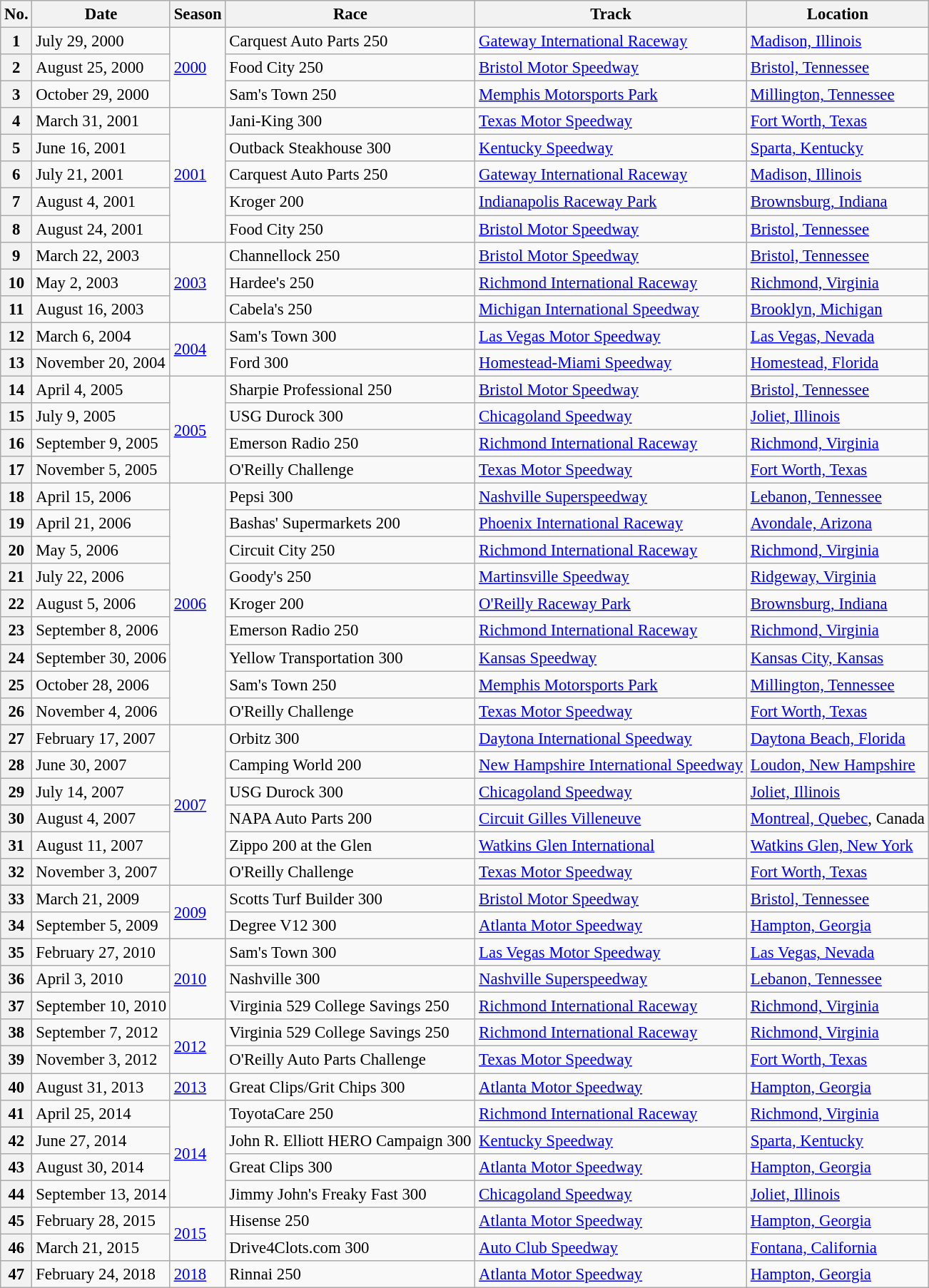<table class="wikitable sortable plainrowheaders" style="font-size:95%">
<tr>
<th scope="col">No.</th>
<th scope="col">Date</th>
<th scope="col">Season</th>
<th scope="col">Race</th>
<th scope="col">Track</th>
<th scope="col">Location</th>
</tr>
<tr>
<th scope="row">1</th>
<td>July 29, 2000</td>
<td rowspan=3><a href='#'>2000</a></td>
<td>Carquest Auto Parts 250</td>
<td><a href='#'>Gateway International Raceway</a></td>
<td><a href='#'>Madison, Illinois</a></td>
</tr>
<tr>
<th scope="row">2</th>
<td>August 25, 2000</td>
<td>Food City 250</td>
<td><a href='#'>Bristol Motor Speedway</a></td>
<td><a href='#'>Bristol, Tennessee</a></td>
</tr>
<tr>
<th scope="row">3</th>
<td>October 29, 2000</td>
<td>Sam's Town 250</td>
<td><a href='#'>Memphis Motorsports Park</a></td>
<td><a href='#'>Millington, Tennessee</a></td>
</tr>
<tr>
<th scope="row">4</th>
<td>March 31, 2001</td>
<td rowspan=5><a href='#'>2001</a></td>
<td>Jani-King 300</td>
<td><a href='#'>Texas Motor Speedway</a></td>
<td><a href='#'>Fort Worth, Texas</a></td>
</tr>
<tr>
<th scope="row">5</th>
<td>June 16, 2001</td>
<td>Outback Steakhouse 300</td>
<td><a href='#'>Kentucky Speedway</a></td>
<td><a href='#'>Sparta, Kentucky</a></td>
</tr>
<tr>
<th scope="row">6</th>
<td>July 21, 2001</td>
<td>Carquest Auto Parts 250</td>
<td><a href='#'>Gateway International Raceway</a></td>
<td><a href='#'>Madison, Illinois</a></td>
</tr>
<tr>
<th scope="row">7</th>
<td>August 4, 2001</td>
<td>Kroger 200</td>
<td><a href='#'>Indianapolis Raceway Park</a></td>
<td><a href='#'>Brownsburg, Indiana</a></td>
</tr>
<tr>
<th scope="row">8</th>
<td>August 24, 2001</td>
<td>Food City 250</td>
<td><a href='#'>Bristol Motor Speedway</a></td>
<td><a href='#'>Bristol, Tennessee</a></td>
</tr>
<tr>
<th scope="row">9</th>
<td>March 22, 2003</td>
<td rowspan=3><a href='#'>2003</a></td>
<td>Channellock 250</td>
<td><a href='#'>Bristol Motor Speedway</a></td>
<td><a href='#'>Bristol, Tennessee</a></td>
</tr>
<tr>
<th scope="row">10</th>
<td>May 2, 2003</td>
<td>Hardee's 250</td>
<td><a href='#'>Richmond International Raceway</a></td>
<td><a href='#'>Richmond, Virginia</a></td>
</tr>
<tr>
<th scope="row">11</th>
<td>August 16, 2003</td>
<td>Cabela's 250</td>
<td><a href='#'>Michigan International Speedway</a></td>
<td><a href='#'>Brooklyn, Michigan</a></td>
</tr>
<tr>
<th scope="row">12</th>
<td>March 6, 2004</td>
<td rowspan=2><a href='#'>2004</a></td>
<td>Sam's Town 300</td>
<td><a href='#'>Las Vegas Motor Speedway</a></td>
<td><a href='#'>Las Vegas, Nevada</a></td>
</tr>
<tr>
<th scope="row">13</th>
<td>November 20, 2004</td>
<td>Ford 300</td>
<td><a href='#'>Homestead-Miami Speedway</a></td>
<td><a href='#'>Homestead, Florida</a></td>
</tr>
<tr>
<th scope="row">14</th>
<td>April 4, 2005</td>
<td rowspan=4><a href='#'>2005</a></td>
<td>Sharpie Professional 250</td>
<td><a href='#'>Bristol Motor Speedway</a></td>
<td><a href='#'>Bristol, Tennessee</a></td>
</tr>
<tr>
<th scope="row">15</th>
<td>July 9, 2005</td>
<td>USG Durock 300</td>
<td><a href='#'>Chicagoland Speedway</a></td>
<td><a href='#'>Joliet, Illinois</a></td>
</tr>
<tr>
<th scope="row">16</th>
<td>September 9, 2005</td>
<td>Emerson Radio 250</td>
<td><a href='#'>Richmond International Raceway</a></td>
<td><a href='#'>Richmond, Virginia</a></td>
</tr>
<tr>
<th scope="row">17</th>
<td>November 5, 2005</td>
<td>O'Reilly Challenge</td>
<td><a href='#'>Texas Motor Speedway</a></td>
<td><a href='#'>Fort Worth, Texas</a></td>
</tr>
<tr>
<th scope="row">18</th>
<td>April 15, 2006</td>
<td rowspan=9><a href='#'>2006</a></td>
<td>Pepsi 300</td>
<td><a href='#'>Nashville Superspeedway</a></td>
<td><a href='#'>Lebanon, Tennessee</a></td>
</tr>
<tr>
<th scope="row">19</th>
<td>April 21, 2006</td>
<td>Bashas' Supermarkets 200</td>
<td><a href='#'>Phoenix International Raceway</a></td>
<td><a href='#'>Avondale, Arizona</a></td>
</tr>
<tr>
<th scope="row">20</th>
<td>May 5, 2006</td>
<td>Circuit City 250</td>
<td><a href='#'>Richmond International Raceway</a></td>
<td><a href='#'>Richmond, Virginia</a></td>
</tr>
<tr>
<th scope="row">21</th>
<td>July 22, 2006</td>
<td>Goody's 250</td>
<td><a href='#'>Martinsville Speedway</a></td>
<td><a href='#'>Ridgeway, Virginia</a></td>
</tr>
<tr>
<th scope="row">22</th>
<td>August 5, 2006</td>
<td>Kroger 200</td>
<td><a href='#'>O'Reilly Raceway Park</a></td>
<td><a href='#'>Brownsburg, Indiana</a></td>
</tr>
<tr>
<th scope="row">23</th>
<td>September 8, 2006</td>
<td>Emerson Radio 250</td>
<td><a href='#'>Richmond International Raceway</a></td>
<td><a href='#'>Richmond, Virginia</a></td>
</tr>
<tr>
<th scope="row">24</th>
<td>September 30, 2006</td>
<td>Yellow Transportation 300</td>
<td><a href='#'>Kansas Speedway</a></td>
<td><a href='#'>Kansas City, Kansas</a></td>
</tr>
<tr>
<th scope="row">25</th>
<td>October 28, 2006</td>
<td>Sam's Town 250</td>
<td><a href='#'>Memphis Motorsports Park</a></td>
<td><a href='#'>Millington, Tennessee</a></td>
</tr>
<tr>
<th scope="row">26</th>
<td>November 4, 2006</td>
<td>O'Reilly Challenge</td>
<td><a href='#'>Texas Motor Speedway</a></td>
<td><a href='#'>Fort Worth, Texas</a></td>
</tr>
<tr>
<th scope="row">27</th>
<td>February 17, 2007</td>
<td rowspan=6><a href='#'>2007</a></td>
<td>Orbitz 300</td>
<td><a href='#'>Daytona International Speedway</a></td>
<td><a href='#'>Daytona Beach, Florida</a></td>
</tr>
<tr>
<th scope="row">28</th>
<td>June 30, 2007</td>
<td>Camping World 200</td>
<td><a href='#'>New Hampshire International Speedway</a></td>
<td><a href='#'>Loudon, New Hampshire</a></td>
</tr>
<tr>
<th scope="row">29</th>
<td>July 14, 2007</td>
<td>USG Durock 300</td>
<td><a href='#'>Chicagoland Speedway</a></td>
<td><a href='#'>Joliet, Illinois</a></td>
</tr>
<tr>
<th scope="row">30</th>
<td>August 4, 2007</td>
<td>NAPA Auto Parts 200</td>
<td><a href='#'>Circuit Gilles Villeneuve</a></td>
<td><a href='#'>Montreal, Quebec</a>, Canada</td>
</tr>
<tr>
<th scope="row">31</th>
<td>August 11, 2007</td>
<td>Zippo 200 at the Glen</td>
<td><a href='#'>Watkins Glen International</a></td>
<td><a href='#'>Watkins Glen, New York</a></td>
</tr>
<tr>
<th scope="row">32</th>
<td>November 3, 2007</td>
<td>O'Reilly Challenge</td>
<td><a href='#'>Texas Motor Speedway</a></td>
<td><a href='#'>Fort Worth, Texas</a></td>
</tr>
<tr>
<th scope="row">33</th>
<td>March 21, 2009</td>
<td rowspan=2><a href='#'>2009</a></td>
<td>Scotts Turf Builder 300</td>
<td><a href='#'>Bristol Motor Speedway</a></td>
<td><a href='#'>Bristol, Tennessee</a></td>
</tr>
<tr>
<th scope="row">34</th>
<td>September 5, 2009</td>
<td>Degree V12 300</td>
<td><a href='#'>Atlanta Motor Speedway</a></td>
<td><a href='#'>Hampton, Georgia</a></td>
</tr>
<tr>
<th scope="row">35</th>
<td>February 27, 2010</td>
<td rowspan=3><a href='#'>2010</a></td>
<td>Sam's Town 300</td>
<td><a href='#'>Las Vegas Motor Speedway</a></td>
<td><a href='#'>Las Vegas, Nevada</a></td>
</tr>
<tr>
<th scope="row">36</th>
<td>April 3, 2010</td>
<td>Nashville 300</td>
<td><a href='#'>Nashville Superspeedway</a></td>
<td><a href='#'>Lebanon, Tennessee</a></td>
</tr>
<tr>
<th scope="row">37</th>
<td>September 10, 2010</td>
<td>Virginia 529 College Savings 250</td>
<td><a href='#'>Richmond International Raceway</a></td>
<td><a href='#'>Richmond, Virginia</a></td>
</tr>
<tr>
<th scope="row">38</th>
<td>September 7, 2012</td>
<td rowspan=2><a href='#'>2012</a></td>
<td>Virginia 529 College Savings 250</td>
<td><a href='#'>Richmond International Raceway</a></td>
<td><a href='#'>Richmond, Virginia</a></td>
</tr>
<tr>
<th scope="row">39</th>
<td>November 3, 2012</td>
<td>O'Reilly Auto Parts Challenge</td>
<td><a href='#'>Texas Motor Speedway</a></td>
<td><a href='#'>Fort Worth, Texas</a></td>
</tr>
<tr>
<th scope="row">40</th>
<td>August 31, 2013</td>
<td><a href='#'>2013</a></td>
<td>Great Clips/Grit Chips 300</td>
<td><a href='#'>Atlanta Motor Speedway</a></td>
<td><a href='#'>Hampton, Georgia</a></td>
</tr>
<tr>
<th scope="row">41</th>
<td>April 25, 2014</td>
<td rowspan=4><a href='#'>2014</a></td>
<td>ToyotaCare 250</td>
<td><a href='#'>Richmond International Raceway</a></td>
<td><a href='#'>Richmond, Virginia</a></td>
</tr>
<tr>
<th scope="row">42</th>
<td>June 27, 2014</td>
<td>John R. Elliott HERO Campaign 300</td>
<td><a href='#'>Kentucky Speedway</a></td>
<td><a href='#'>Sparta, Kentucky</a></td>
</tr>
<tr>
<th scope="row">43</th>
<td>August 30, 2014</td>
<td>Great Clips 300</td>
<td><a href='#'>Atlanta Motor Speedway</a></td>
<td><a href='#'>Hampton, Georgia</a></td>
</tr>
<tr>
<th scope="row">44</th>
<td>September 13, 2014</td>
<td>Jimmy John's Freaky Fast 300</td>
<td><a href='#'>Chicagoland Speedway</a></td>
<td><a href='#'>Joliet, Illinois</a></td>
</tr>
<tr>
<th scope="row">45</th>
<td>February 28, 2015</td>
<td rowspan=2><a href='#'>2015</a></td>
<td>Hisense 250</td>
<td><a href='#'>Atlanta Motor Speedway</a></td>
<td><a href='#'>Hampton, Georgia</a></td>
</tr>
<tr>
<th scope="row">46</th>
<td>March 21, 2015</td>
<td>Drive4Clots.com 300</td>
<td><a href='#'>Auto Club Speedway</a></td>
<td><a href='#'>Fontana, California</a></td>
</tr>
<tr>
<th scope="row">47</th>
<td>February 24, 2018</td>
<td><a href='#'>2018</a></td>
<td>Rinnai 250</td>
<td><a href='#'>Atlanta Motor Speedway</a></td>
<td><a href='#'>Hampton, Georgia</a></td>
</tr>
</table>
